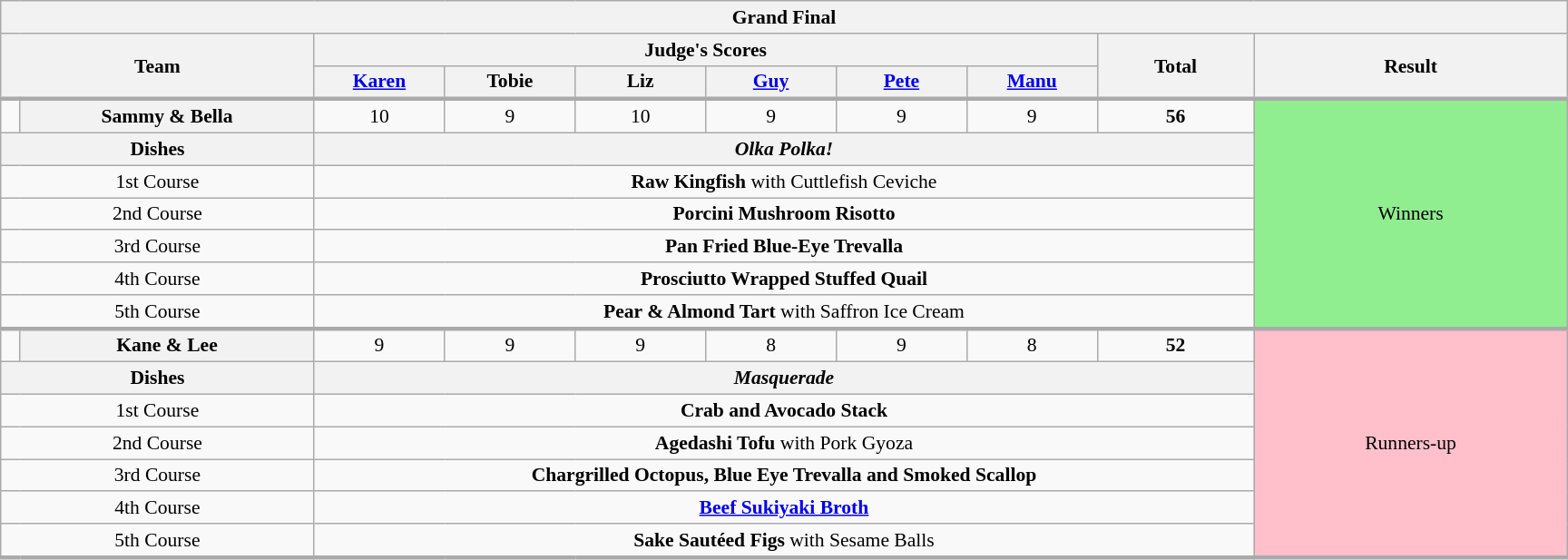<table class="wikitable plainrowheaders" style="text-align:center; font-size:90%; width:80em; margin:1em auto;">
<tr>
<th colspan="10" >Grand Final</th>
</tr>
<tr>
<th rowspan="2" style="width:20%;" colspan="2">Team</th>
<th colspan="6" style="width:50%;">Judge's Scores</th>
<th rowspan="2" style="width:10%;">Total<br></th>
<th rowspan="2" style="width:20%;">Result</th>
</tr>
<tr>
<th style="width:50px;"><a href='#'>Karen</a></th>
<th style="width:50px;">Tobie</th>
<th style="width:50px;">Liz</th>
<th style="width:50px;"><a href='#'>Guy</a></th>
<th style="width:50px;"><a href='#'>Pete</a></th>
<th style="width:50px;"><a href='#'>Manu</a></th>
</tr>
<tr style="border-top:3px solid #aaa;">
<td></td>
<th>Sammy & Bella</th>
<td>10</td>
<td>9</td>
<td>10</td>
<td>9</td>
<td>9</td>
<td>9</td>
<td><strong>56</strong></td>
<td style="background:lightgreen" rowspan="7">Winners</td>
</tr>
<tr>
<th colspan="2">Dishes</th>
<th colspan="7"><strong><em>Olka Polka!</em></strong></th>
</tr>
<tr>
<td colspan="2">1st Course</td>
<td colspan="7"><strong>Raw Kingfish</strong> with Cuttlefish Ceviche</td>
</tr>
<tr>
<td colspan="2">2nd Course</td>
<td colspan="7"><strong>Porcini Mushroom Risotto</strong></td>
</tr>
<tr>
<td colspan="2">3rd Course</td>
<td colspan="7"><strong>Pan Fried Blue-Eye Trevalla</strong></td>
</tr>
<tr>
<td colspan="2">4th Course</td>
<td colspan="7"><strong>Prosciutto Wrapped Stuffed Quail</strong></td>
</tr>
<tr>
<td colspan="2">5th Course</td>
<td colspan="7"><strong>Pear & Almond Tart</strong> with Saffron Ice Cream</td>
</tr>
<tr style="border-top:3px solid #aaa;">
<td></td>
<th>Kane & Lee</th>
<td>9</td>
<td>9</td>
<td>9</td>
<td>8</td>
<td>9</td>
<td>8</td>
<td><strong>52</strong></td>
<td style="background:pink" rowspan="7">Runners-up</td>
</tr>
<tr>
<th colspan="2">Dishes</th>
<th colspan="7"><strong><em>Masquerade</em></strong></th>
</tr>
<tr>
<td colspan="2">1st Course</td>
<td colspan="7"><strong>Crab and Avocado Stack</strong></td>
</tr>
<tr>
<td colspan="2">2nd Course</td>
<td colspan="7"><strong>Agedashi Tofu</strong> with Pork Gyoza</td>
</tr>
<tr>
<td colspan="2">3rd Course</td>
<td colspan="7"><strong>Chargrilled Octopus, Blue Eye Trevalla and Smoked Scallop</strong></td>
</tr>
<tr>
<td colspan="2">4th Course</td>
<td colspan="7"><strong><a href='#'>Beef Sukiyaki Broth</a></strong></td>
</tr>
<tr>
<td colspan="2">5th Course</td>
<td colspan="7"><strong>Sake Sautéed Figs</strong> with Sesame Balls</td>
</tr>
<tr style="border-top:3px solid #aaa;">
</tr>
</table>
